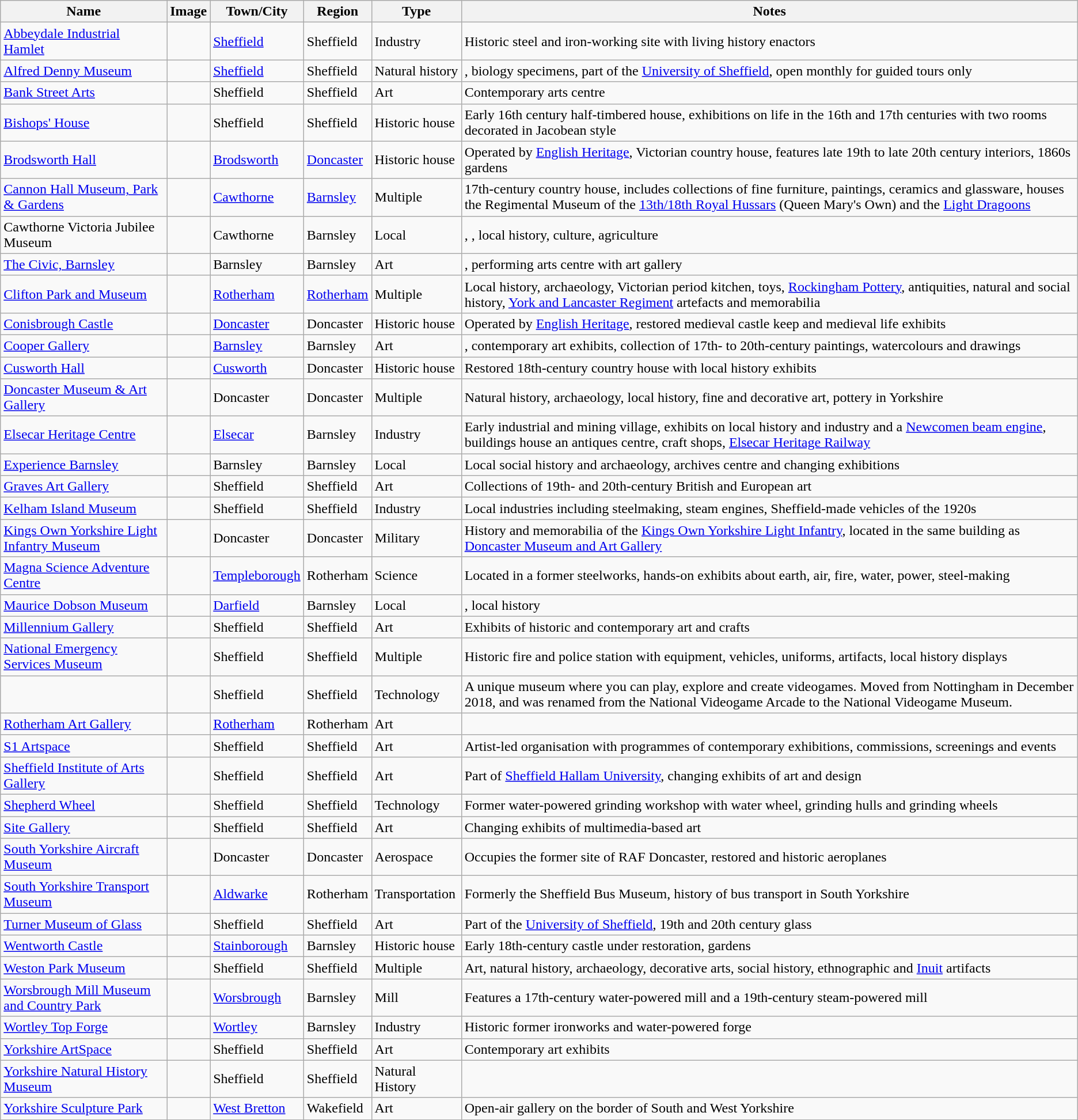<table class="wikitable sortable">
<tr>
<th>Name</th>
<th class="unsortable">Image</th>
<th>Town/City</th>
<th>Region</th>
<th>Type</th>
<th class="unsortable">Notes</th>
</tr>
<tr>
<td><a href='#'>Abbeydale Industrial Hamlet</a></td>
<td></td>
<td><a href='#'>Sheffield</a></td>
<td>Sheffield</td>
<td>Industry</td>
<td>Historic steel and iron-working site with living history enactors</td>
</tr>
<tr>
<td><a href='#'>Alfred Denny Museum</a></td>
<td></td>
<td><a href='#'>Sheffield</a></td>
<td>Sheffield</td>
<td>Natural history</td>
<td>, biology specimens, part of the <a href='#'>University of Sheffield</a>, open monthly for guided tours only</td>
</tr>
<tr>
<td><a href='#'>Bank Street Arts</a></td>
<td></td>
<td>Sheffield</td>
<td>Sheffield</td>
<td>Art</td>
<td>Contemporary arts centre</td>
</tr>
<tr>
<td><a href='#'>Bishops' House</a></td>
<td></td>
<td>Sheffield</td>
<td>Sheffield</td>
<td>Historic house</td>
<td>Early 16th century half-timbered house, exhibitions on life in the 16th and 17th centuries with two rooms decorated in Jacobean style</td>
</tr>
<tr>
<td><a href='#'>Brodsworth Hall</a></td>
<td></td>
<td><a href='#'>Brodsworth</a></td>
<td><a href='#'>Doncaster</a></td>
<td>Historic house</td>
<td>Operated by <a href='#'>English Heritage</a>, Victorian country house, features late 19th to late 20th century interiors, 1860s gardens</td>
</tr>
<tr>
<td><a href='#'>Cannon Hall Museum, Park & Gardens</a></td>
<td></td>
<td><a href='#'>Cawthorne</a></td>
<td><a href='#'>Barnsley</a></td>
<td>Multiple</td>
<td>17th-century country house, includes collections of fine furniture, paintings, ceramics and glassware, houses the Regimental Museum of the <a href='#'>13th/18th Royal Hussars</a> (Queen Mary's Own) and the <a href='#'>Light Dragoons</a></td>
</tr>
<tr>
<td>Cawthorne Victoria Jubilee Museum</td>
<td></td>
<td>Cawthorne</td>
<td>Barnsley</td>
<td>Local</td>
<td>, , local history, culture, agriculture</td>
</tr>
<tr>
<td><a href='#'>The Civic, Barnsley</a></td>
<td></td>
<td>Barnsley</td>
<td>Barnsley</td>
<td>Art</td>
<td>, performing arts centre with art gallery</td>
</tr>
<tr>
<td><a href='#'>Clifton Park and Museum</a></td>
<td></td>
<td><a href='#'>Rotherham</a></td>
<td><a href='#'>Rotherham</a></td>
<td>Multiple</td>
<td>Local history, archaeology, Victorian period kitchen, toys, <a href='#'>Rockingham Pottery</a>, antiquities, natural and social history, <a href='#'>York and Lancaster Regiment</a> artefacts and memorabilia</td>
</tr>
<tr>
<td><a href='#'>Conisbrough Castle</a></td>
<td></td>
<td><a href='#'>Doncaster</a></td>
<td>Doncaster</td>
<td>Historic house</td>
<td>Operated by <a href='#'>English Heritage</a>, restored medieval castle keep and medieval life exhibits</td>
</tr>
<tr>
<td><a href='#'>Cooper Gallery</a></td>
<td></td>
<td><a href='#'>Barnsley</a></td>
<td>Barnsley</td>
<td>Art</td>
<td>, contemporary art exhibits, collection of 17th- to 20th-century paintings, watercolours and drawings</td>
</tr>
<tr>
<td><a href='#'>Cusworth Hall</a></td>
<td></td>
<td><a href='#'>Cusworth</a></td>
<td>Doncaster</td>
<td>Historic house</td>
<td>Restored 18th-century country house with local history exhibits</td>
</tr>
<tr>
<td><a href='#'>Doncaster Museum & Art Gallery</a></td>
<td></td>
<td>Doncaster</td>
<td>Doncaster</td>
<td>Multiple</td>
<td>Natural history, archaeology, local history, fine and decorative art, pottery in Yorkshire</td>
</tr>
<tr>
<td><a href='#'>Elsecar Heritage Centre</a></td>
<td></td>
<td><a href='#'>Elsecar</a></td>
<td>Barnsley</td>
<td>Industry</td>
<td>Early industrial and mining village, exhibits on local history and industry and a <a href='#'>Newcomen beam engine</a>, buildings house an antiques centre, craft shops, <a href='#'>Elsecar Heritage Railway</a></td>
</tr>
<tr>
<td><a href='#'>Experience Barnsley</a></td>
<td></td>
<td>Barnsley</td>
<td>Barnsley</td>
<td>Local</td>
<td>Local social history and archaeology, archives centre and changing exhibitions</td>
</tr>
<tr>
<td><a href='#'>Graves Art Gallery</a></td>
<td></td>
<td>Sheffield</td>
<td>Sheffield</td>
<td>Art</td>
<td>Collections of 19th- and 20th-century British and European art</td>
</tr>
<tr>
<td><a href='#'>Kelham Island Museum</a></td>
<td></td>
<td>Sheffield</td>
<td>Sheffield</td>
<td>Industry</td>
<td>Local industries including steelmaking, steam engines, Sheffield-made vehicles of the 1920s</td>
</tr>
<tr>
<td><a href='#'>Kings Own Yorkshire Light Infantry Museum</a></td>
<td></td>
<td>Doncaster</td>
<td>Doncaster</td>
<td>Military</td>
<td>History and memorabilia of the <a href='#'>Kings Own Yorkshire Light Infantry</a>, located in the same building as <a href='#'>Doncaster Museum and Art Gallery</a></td>
</tr>
<tr>
<td><a href='#'>Magna Science Adventure Centre</a></td>
<td></td>
<td><a href='#'>Templeborough</a></td>
<td>Rotherham</td>
<td>Science</td>
<td>Located in a former steelworks, hands-on exhibits about earth, air, fire, water, power, steel-making</td>
</tr>
<tr>
<td><a href='#'>Maurice Dobson Museum</a></td>
<td></td>
<td><a href='#'>Darfield</a></td>
<td>Barnsley</td>
<td>Local</td>
<td>, local history</td>
</tr>
<tr>
<td><a href='#'>Millennium Gallery</a></td>
<td></td>
<td>Sheffield</td>
<td>Sheffield</td>
<td>Art</td>
<td>Exhibits of historic and contemporary art and crafts</td>
</tr>
<tr>
<td><a href='#'>National Emergency Services Museum</a></td>
<td></td>
<td>Sheffield</td>
<td>Sheffield</td>
<td>Multiple</td>
<td>Historic fire and police station with equipment, vehicles, uniforms, artifacts, local history displays</td>
</tr>
<tr>
<td></td>
<td></td>
<td>Sheffield</td>
<td>Sheffield</td>
<td>Technology</td>
<td>A unique museum where you can play, explore and create videogames. Moved from Nottingham in  December 2018, and was renamed from the National Videogame Arcade to the National Videogame Museum.</td>
</tr>
<tr>
<td><a href='#'>Rotherham Art Gallery</a></td>
<td></td>
<td><a href='#'>Rotherham</a></td>
<td>Rotherham</td>
<td>Art</td>
<td></td>
</tr>
<tr>
<td><a href='#'>S1 Artspace</a></td>
<td></td>
<td>Sheffield</td>
<td>Sheffield</td>
<td>Art</td>
<td>Artist-led organisation with programmes of contemporary exhibitions, commissions, screenings and events</td>
</tr>
<tr>
<td><a href='#'>Sheffield Institute of Arts Gallery</a></td>
<td></td>
<td>Sheffield</td>
<td>Sheffield</td>
<td>Art</td>
<td>Part of <a href='#'>Sheffield Hallam University</a>, changing exhibits of art and design</td>
</tr>
<tr>
<td><a href='#'>Shepherd Wheel</a></td>
<td></td>
<td>Sheffield</td>
<td>Sheffield</td>
<td>Technology</td>
<td>Former water-powered grinding workshop with water wheel, grinding hulls and grinding wheels</td>
</tr>
<tr>
<td><a href='#'>Site Gallery</a></td>
<td></td>
<td>Sheffield</td>
<td>Sheffield</td>
<td>Art</td>
<td>Changing exhibits of multimedia-based art</td>
</tr>
<tr>
<td><a href='#'>South Yorkshire Aircraft Museum</a></td>
<td></td>
<td>Doncaster</td>
<td>Doncaster</td>
<td>Aerospace</td>
<td>Occupies the former site of RAF Doncaster, restored and historic aeroplanes</td>
</tr>
<tr>
<td><a href='#'>South Yorkshire Transport Museum</a></td>
<td></td>
<td><a href='#'>Aldwarke</a></td>
<td>Rotherham</td>
<td>Transportation</td>
<td>Formerly the Sheffield Bus Museum, history of bus transport in South Yorkshire</td>
</tr>
<tr>
<td><a href='#'>Turner Museum of Glass</a></td>
<td></td>
<td>Sheffield</td>
<td>Sheffield</td>
<td>Art</td>
<td>Part of the <a href='#'>University of Sheffield</a>, 19th and 20th century glass</td>
</tr>
<tr>
<td><a href='#'>Wentworth Castle</a></td>
<td></td>
<td><a href='#'>Stainborough</a></td>
<td>Barnsley</td>
<td>Historic house</td>
<td>Early 18th-century castle under restoration, gardens</td>
</tr>
<tr>
<td><a href='#'>Weston Park Museum</a></td>
<td></td>
<td>Sheffield</td>
<td>Sheffield</td>
<td>Multiple</td>
<td>Art, natural history, archaeology, decorative arts, social history, ethnographic and <a href='#'>Inuit</a> artifacts</td>
</tr>
<tr>
<td><a href='#'>Worsbrough Mill Museum and Country Park</a></td>
<td></td>
<td><a href='#'>Worsbrough</a></td>
<td>Barnsley</td>
<td>Mill</td>
<td>Features a 17th-century water-powered mill and a 19th-century steam-powered mill</td>
</tr>
<tr>
<td><a href='#'>Wortley Top Forge</a></td>
<td></td>
<td><a href='#'>Wortley</a></td>
<td>Barnsley</td>
<td>Industry</td>
<td>Historic former ironworks and water-powered forge</td>
</tr>
<tr>
<td><a href='#'>Yorkshire ArtSpace</a></td>
<td></td>
<td>Sheffield</td>
<td>Sheffield</td>
<td>Art</td>
<td>Contemporary art exhibits</td>
</tr>
<tr>
<td><a href='#'>Yorkshire Natural History Museum</a></td>
<td></td>
<td>Sheffield</td>
<td>Sheffield</td>
<td>Natural History</td>
<td></td>
</tr>
<tr>
<td><a href='#'>Yorkshire Sculpture Park</a></td>
<td></td>
<td><a href='#'>West Bretton</a></td>
<td>Wakefield</td>
<td>Art</td>
<td>Open-air gallery on the border of South and West Yorkshire</td>
</tr>
<tr>
</tr>
</table>
